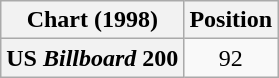<table class="wikitable plainrowheaders">
<tr>
<th>Chart (1998)</th>
<th>Position</th>
</tr>
<tr>
<th scope="row">US <em>Billboard</em> 200</th>
<td align="center">92</td>
</tr>
</table>
